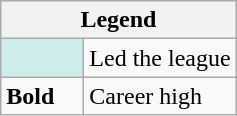<table class="wikitable">
<tr>
<th colspan="2">Legend</th>
</tr>
<tr>
<td style="background:#cfecec; width:3em;"></td>
<td>Led the league</td>
</tr>
<tr>
<td><strong>Bold</strong></td>
<td>Career high</td>
</tr>
</table>
